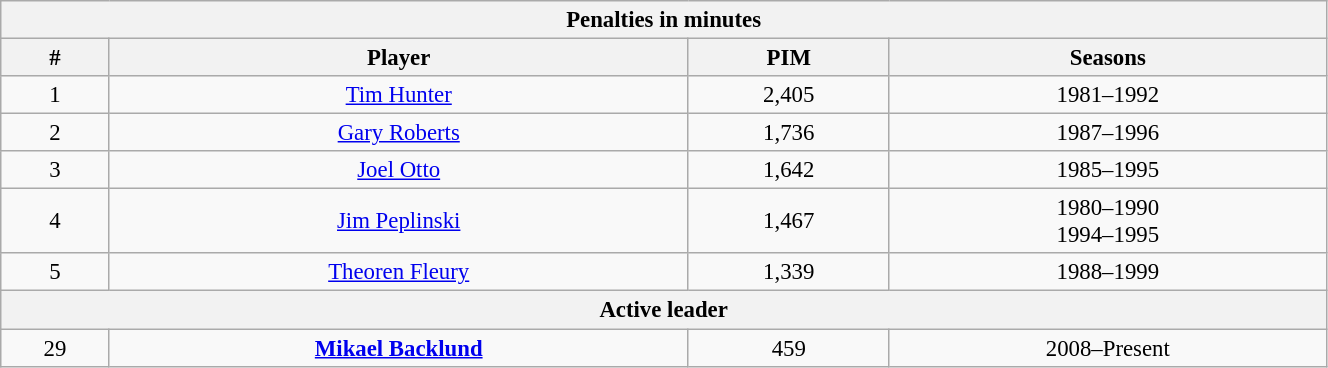<table class="wikitable" style="text-align: center; font-size: 95%" width="70%">
<tr>
<th colspan="4">Penalties in minutes</th>
</tr>
<tr>
<th>#</th>
<th>Player</th>
<th>PIM</th>
<th>Seasons</th>
</tr>
<tr>
<td>1</td>
<td><a href='#'>Tim Hunter</a></td>
<td>2,405</td>
<td>1981–1992</td>
</tr>
<tr>
<td>2</td>
<td><a href='#'>Gary Roberts</a></td>
<td>1,736</td>
<td>1987–1996</td>
</tr>
<tr>
<td>3</td>
<td><a href='#'>Joel Otto</a></td>
<td>1,642</td>
<td>1985–1995</td>
</tr>
<tr>
<td>4</td>
<td><a href='#'>Jim Peplinski</a></td>
<td>1,467</td>
<td>1980–1990<br>1994–1995</td>
</tr>
<tr>
<td>5</td>
<td><a href='#'>Theoren Fleury</a></td>
<td>1,339</td>
<td>1988–1999</td>
</tr>
<tr>
<th colspan="4">Active leader</th>
</tr>
<tr>
<td>29</td>
<td><strong><a href='#'>Mikael Backlund</a></strong></td>
<td>459</td>
<td>2008–Present</td>
</tr>
</table>
